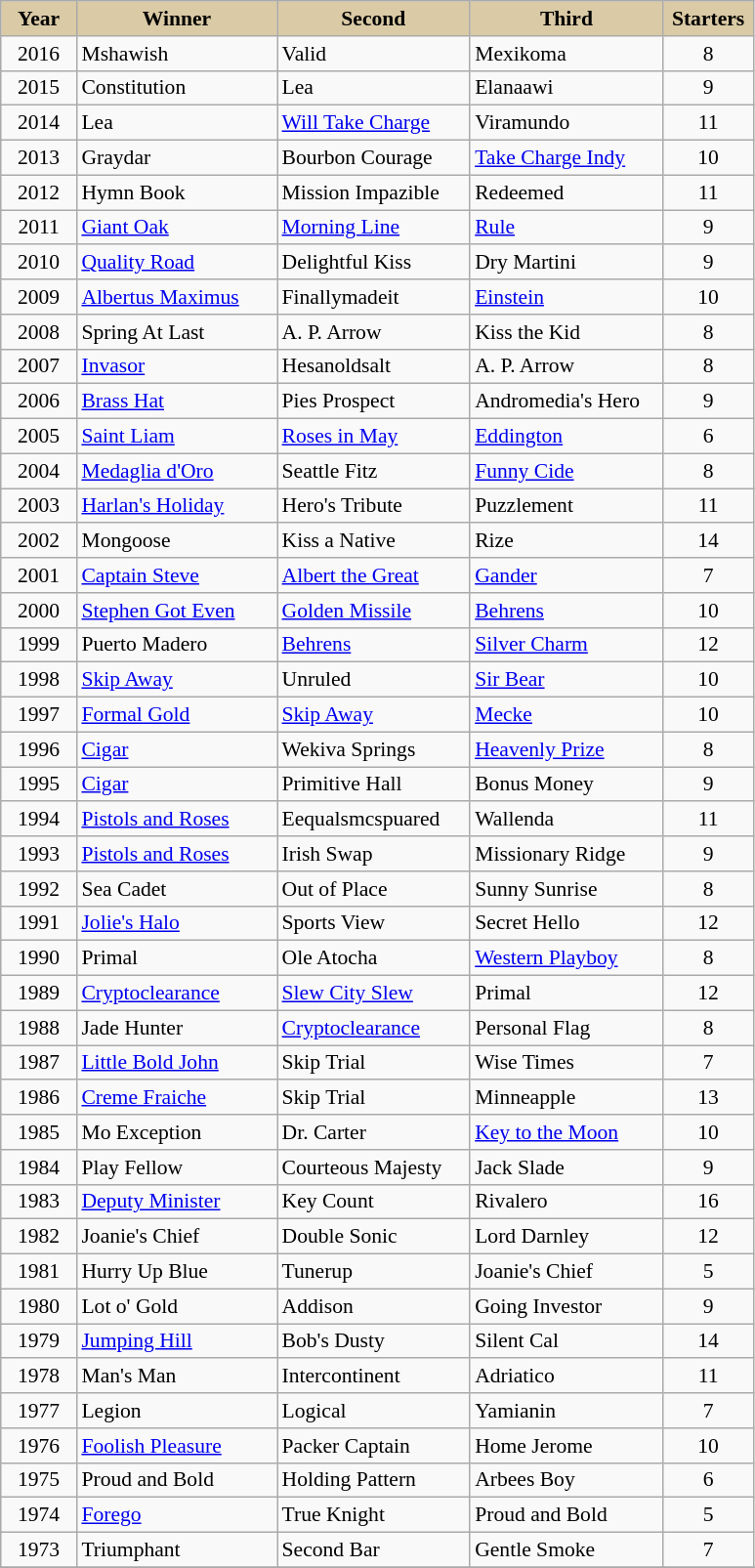<table class = "wikitable sortable" | border="1" cellpadding="0" style="border-collapse: collapse; font-size:90%">
<tr bgcolor="#DACAA5" align="center">
<td width="45px"><strong>Year</strong> <br></td>
<td width="130px"><strong>Winner</strong> <br></td>
<td width="125px"><strong>Second</strong> <br></td>
<td width="125px"><strong>Third</strong> <br></td>
<td width="55px"><strong>Starters</strong></td>
</tr>
<tr>
<td align=center>2016</td>
<td>Mshawish</td>
<td>Valid</td>
<td>Mexikoma</td>
<td align=center>8</td>
</tr>
<tr>
<td align=center>2015</td>
<td>Constitution</td>
<td>Lea</td>
<td>Elanaawi</td>
<td align=center>9</td>
</tr>
<tr>
<td align=center>2014</td>
<td>Lea</td>
<td><a href='#'>Will Take Charge</a></td>
<td>Viramundo</td>
<td align=center>11</td>
</tr>
<tr>
<td align=center>2013</td>
<td>Graydar</td>
<td>Bourbon Courage</td>
<td><a href='#'>Take Charge Indy</a></td>
<td align=center>10</td>
</tr>
<tr>
<td align=center>2012</td>
<td>Hymn Book</td>
<td>Mission Impazible</td>
<td>Redeemed</td>
<td align=center>11</td>
</tr>
<tr>
<td align=center>2011</td>
<td><a href='#'>Giant Oak</a></td>
<td><a href='#'>Morning Line</a></td>
<td><a href='#'>Rule</a></td>
<td align=center>9</td>
</tr>
<tr>
<td align=center>2010</td>
<td><a href='#'>Quality Road</a></td>
<td>Delightful Kiss</td>
<td>Dry Martini</td>
<td align=center>9</td>
</tr>
<tr>
<td align=center>2009</td>
<td><a href='#'>Albertus Maximus</a></td>
<td>Finallymadeit</td>
<td><a href='#'>Einstein</a></td>
<td align=center>10</td>
</tr>
<tr>
<td align=center>2008</td>
<td>Spring At Last</td>
<td>A. P. Arrow</td>
<td>Kiss the Kid</td>
<td align=center>8</td>
</tr>
<tr>
<td align=center>2007</td>
<td><a href='#'>Invasor</a></td>
<td>Hesanoldsalt</td>
<td>A. P. Arrow</td>
<td align=center>8</td>
</tr>
<tr>
<td align=center>2006</td>
<td><a href='#'>Brass Hat</a></td>
<td>Pies Prospect</td>
<td>Andromedia's Hero</td>
<td align=center>9</td>
</tr>
<tr>
<td align=center>2005</td>
<td><a href='#'>Saint Liam</a></td>
<td><a href='#'>Roses in May</a></td>
<td><a href='#'>Eddington</a></td>
<td align=center>6</td>
</tr>
<tr>
<td align=center>2004</td>
<td><a href='#'>Medaglia d'Oro</a></td>
<td>Seattle Fitz</td>
<td><a href='#'>Funny Cide</a></td>
<td align=center>8</td>
</tr>
<tr>
<td align=center>2003</td>
<td><a href='#'>Harlan's Holiday</a></td>
<td>Hero's Tribute</td>
<td>Puzzlement</td>
<td align=center>11</td>
</tr>
<tr>
<td align=center>2002</td>
<td>Mongoose</td>
<td>Kiss a Native</td>
<td>Rize</td>
<td align=center>14</td>
</tr>
<tr>
<td align=center>2001</td>
<td><a href='#'>Captain Steve</a></td>
<td><a href='#'>Albert the Great</a></td>
<td><a href='#'>Gander</a></td>
<td align=center>7</td>
</tr>
<tr>
<td align=center>2000</td>
<td><a href='#'>Stephen Got Even</a></td>
<td><a href='#'>Golden Missile</a></td>
<td><a href='#'>Behrens</a></td>
<td align=center>10</td>
</tr>
<tr>
<td align=center>1999</td>
<td>Puerto Madero</td>
<td><a href='#'>Behrens</a></td>
<td><a href='#'>Silver Charm</a></td>
<td align=center>12</td>
</tr>
<tr>
<td align=center>1998</td>
<td><a href='#'>Skip Away</a></td>
<td>Unruled</td>
<td><a href='#'>Sir Bear</a></td>
<td align=center>10</td>
</tr>
<tr>
<td align=center>1997</td>
<td><a href='#'>Formal Gold</a></td>
<td><a href='#'>Skip Away</a></td>
<td><a href='#'>Mecke</a></td>
<td align=center>10</td>
</tr>
<tr>
<td align=center>1996</td>
<td><a href='#'>Cigar</a></td>
<td>Wekiva Springs</td>
<td><a href='#'>Heavenly Prize</a></td>
<td align=center>8</td>
</tr>
<tr>
<td align=center>1995</td>
<td><a href='#'>Cigar</a></td>
<td>Primitive Hall</td>
<td>Bonus Money</td>
<td align=center>9</td>
</tr>
<tr>
<td align=center>1994</td>
<td><a href='#'>Pistols and Roses</a></td>
<td>Eequalsmcspuared</td>
<td>Wallenda</td>
<td align=center>11</td>
</tr>
<tr>
<td align=center>1993</td>
<td><a href='#'>Pistols and Roses</a></td>
<td>Irish Swap</td>
<td>Missionary Ridge</td>
<td align=center>9</td>
</tr>
<tr>
<td align=center>1992</td>
<td>Sea Cadet</td>
<td>Out of Place</td>
<td>Sunny Sunrise</td>
<td align=center>8</td>
</tr>
<tr>
<td align=center>1991</td>
<td><a href='#'>Jolie's Halo</a></td>
<td>Sports View</td>
<td>Secret Hello</td>
<td align=center>12</td>
</tr>
<tr>
<td align=center>1990</td>
<td>Primal</td>
<td>Ole Atocha</td>
<td><a href='#'>Western Playboy</a></td>
<td align=center>8</td>
</tr>
<tr>
<td align=center>1989</td>
<td><a href='#'>Cryptoclearance</a></td>
<td><a href='#'>Slew City Slew</a></td>
<td>Primal</td>
<td align=center>12</td>
</tr>
<tr>
<td align=center>1988</td>
<td>Jade Hunter</td>
<td><a href='#'>Cryptoclearance</a></td>
<td>Personal Flag</td>
<td align=center>8</td>
</tr>
<tr>
<td align=center>1987</td>
<td><a href='#'>Little Bold John</a></td>
<td>Skip Trial</td>
<td>Wise Times</td>
<td align=center>7</td>
</tr>
<tr>
<td align=center>1986</td>
<td><a href='#'>Creme Fraiche</a></td>
<td>Skip Trial</td>
<td>Minneapple</td>
<td align=center>13</td>
</tr>
<tr>
<td align=center>1985</td>
<td>Mo Exception</td>
<td>Dr. Carter</td>
<td><a href='#'>Key to the Moon</a></td>
<td align=center>10</td>
</tr>
<tr>
<td align=center>1984</td>
<td>Play Fellow</td>
<td>Courteous Majesty</td>
<td>Jack Slade</td>
<td align=center>9</td>
</tr>
<tr>
<td align=center>1983</td>
<td><a href='#'>Deputy Minister</a></td>
<td>Key Count</td>
<td>Rivalero</td>
<td align=center>16</td>
</tr>
<tr>
<td align=center>1982</td>
<td>Joanie's Chief</td>
<td>Double Sonic</td>
<td>Lord Darnley</td>
<td align=center>12</td>
</tr>
<tr>
<td align=center>1981</td>
<td>Hurry Up Blue</td>
<td>Tunerup</td>
<td>Joanie's Chief</td>
<td align=center>5</td>
</tr>
<tr>
<td align=center>1980</td>
<td>Lot o' Gold</td>
<td>Addison</td>
<td>Going Investor</td>
<td align=center>9</td>
</tr>
<tr>
<td align=center>1979</td>
<td><a href='#'>Jumping Hill</a></td>
<td>Bob's Dusty</td>
<td>Silent Cal</td>
<td align=center>14</td>
</tr>
<tr>
<td align=center>1978</td>
<td>Man's Man</td>
<td>Intercontinent</td>
<td>Adriatico</td>
<td align=center>11</td>
</tr>
<tr>
<td align=center>1977</td>
<td>Legion</td>
<td>Logical</td>
<td>Yamianin</td>
<td align=center>7</td>
</tr>
<tr>
<td align=center>1976</td>
<td><a href='#'>Foolish Pleasure</a></td>
<td>Packer Captain</td>
<td>Home Jerome</td>
<td align=center>10</td>
</tr>
<tr>
<td align=center>1975</td>
<td>Proud and Bold</td>
<td>Holding Pattern</td>
<td>Arbees Boy</td>
<td align=center>6</td>
</tr>
<tr>
<td align=center>1974</td>
<td><a href='#'>Forego</a></td>
<td>True Knight</td>
<td>Proud and Bold</td>
<td align=center>5</td>
</tr>
<tr>
<td align=center>1973</td>
<td>Triumphant</td>
<td>Second Bar</td>
<td>Gentle Smoke</td>
<td align=center>7</td>
</tr>
<tr>
</tr>
</table>
